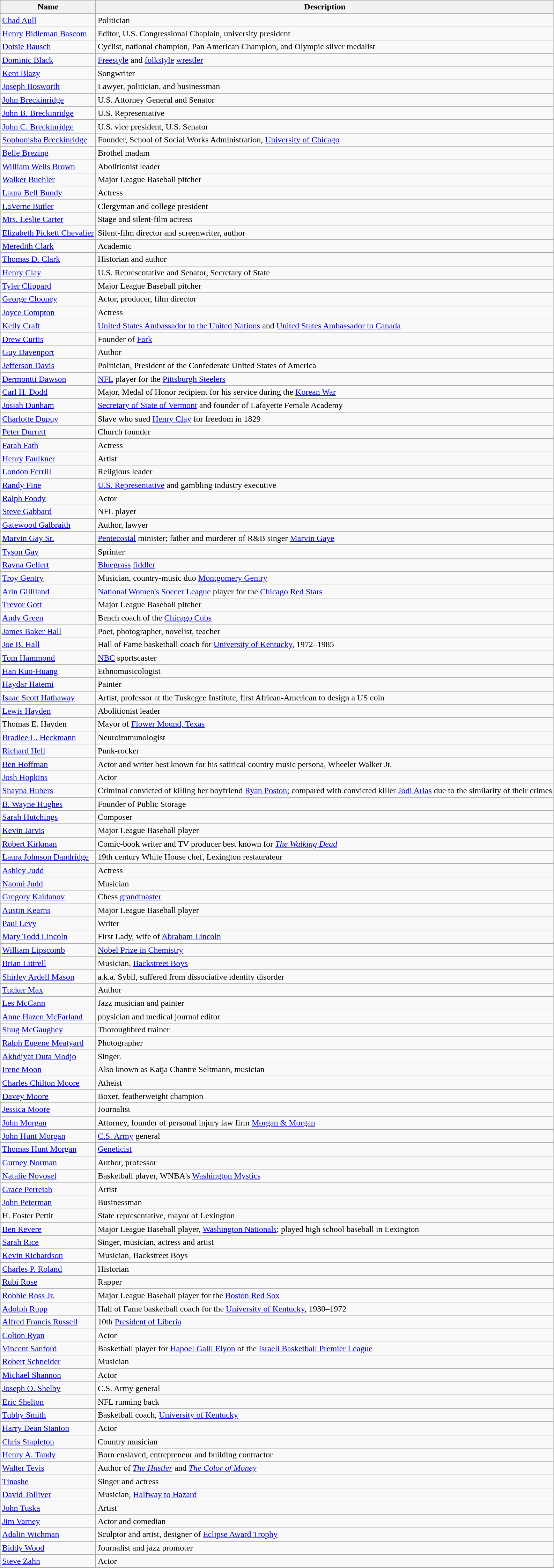<table class="wikitable">
<tr>
<th>Name</th>
<th>Description</th>
</tr>
<tr>
<td><a href='#'>Chad Aull</a></td>
<td>Politician</td>
</tr>
<tr>
<td><a href='#'>Henry Bidleman Bascom</a></td>
<td>Editor, U.S. Congressional Chaplain, university president</td>
</tr>
<tr>
<td><a href='#'>Dotsie Bausch</a></td>
<td>Cyclist, national champion, Pan American Champion, and Olympic silver medalist</td>
</tr>
<tr>
<td><a href='#'>Dominic Black</a></td>
<td><a href='#'>Freestyle</a> and <a href='#'>folkstyle</a> <a href='#'>wrestler</a></td>
</tr>
<tr>
<td><a href='#'>Kent Blazy</a></td>
<td>Songwriter</td>
</tr>
<tr>
<td><a href='#'>Joseph Bosworth</a></td>
<td>Lawyer, politician, and businessman</td>
</tr>
<tr>
<td><a href='#'>John Breckinridge</a></td>
<td>U.S. Attorney General and Senator</td>
</tr>
<tr>
<td><a href='#'>John B. Breckinridge</a></td>
<td>U.S. Representative</td>
</tr>
<tr>
<td><a href='#'>John C. Breckinridge</a></td>
<td>U.S. vice president, U.S. Senator</td>
</tr>
<tr>
<td><a href='#'>Sophonisba Breckinridge</a></td>
<td>Founder, School of Social Works Administration, <a href='#'>University of Chicago</a></td>
</tr>
<tr>
<td><a href='#'>Belle Brezing</a></td>
<td>Brothel madam</td>
</tr>
<tr>
<td><a href='#'>William Wells Brown</a></td>
<td>Abolitionist leader</td>
</tr>
<tr>
<td><a href='#'>Walker Buehler</a></td>
<td>Major League Baseball pitcher</td>
</tr>
<tr>
<td><a href='#'>Laura Bell Bundy</a></td>
<td>Actress</td>
</tr>
<tr>
<td><a href='#'>LaVerne Butler</a></td>
<td>Clergyman and college president</td>
</tr>
<tr>
<td><a href='#'>Mrs. Leslie Carter</a></td>
<td>Stage and silent-film actress</td>
</tr>
<tr>
<td><a href='#'>Elizabeth Pickett Chevalier</a></td>
<td>Silent-film director and screenwriter, author</td>
</tr>
<tr>
<td><a href='#'>Meredith Clark</a></td>
<td>Academic</td>
</tr>
<tr>
<td><a href='#'>Thomas D. Clark</a></td>
<td>Historian and author</td>
</tr>
<tr>
<td><a href='#'>Henry Clay</a></td>
<td>U.S. Representative and Senator, Secretary of State</td>
</tr>
<tr>
<td><a href='#'>Tyler Clippard</a></td>
<td>Major League Baseball pitcher</td>
</tr>
<tr>
<td><a href='#'>George Clooney</a></td>
<td>Actor, producer, film director</td>
</tr>
<tr>
<td><a href='#'>Joyce Compton</a></td>
<td>Actress</td>
</tr>
<tr>
<td><a href='#'>Kelly Craft</a></td>
<td><a href='#'>United States Ambassador to the United Nations</a> and <a href='#'>United States Ambassador to Canada</a></td>
</tr>
<tr>
<td><a href='#'>Drew Curtis</a></td>
<td>Founder of <a href='#'>Fark</a></td>
</tr>
<tr>
<td><a href='#'>Guy Davenport</a></td>
<td>Author</td>
</tr>
<tr>
<td><a href='#'>Jefferson Davis</a></td>
<td>Politician, President of the Confederate United States of America</td>
</tr>
<tr>
<td><a href='#'>Dermontti Dawson</a></td>
<td><a href='#'>NFL</a> player for the <a href='#'>Pittsburgh Steelers</a></td>
</tr>
<tr>
<td><a href='#'>Carl H. Dodd</a></td>
<td>Major, Medal of Honor recipient for his service during the <a href='#'>Korean War</a></td>
</tr>
<tr>
<td><a href='#'>Josiah Dunham</a></td>
<td><a href='#'>Secretary of State of Vermont</a> and founder of Lafayette Female Academy</td>
</tr>
<tr>
<td><a href='#'>Charlotte Dupuy</a></td>
<td>Slave who sued <a href='#'>Henry Clay</a> for freedom in 1829</td>
</tr>
<tr>
<td><a href='#'>Peter Durrett</a></td>
<td>Church founder</td>
</tr>
<tr>
<td><a href='#'>Farah Fath</a></td>
<td>Actress</td>
</tr>
<tr>
<td><a href='#'>Henry Faulkner</a></td>
<td>Artist</td>
</tr>
<tr>
<td><a href='#'>London Ferrill</a></td>
<td>Religious leader</td>
</tr>
<tr>
<td><a href='#'>Randy Fine</a></td>
<td><a href='#'>U.S. Representative</a> and gambling industry executive</td>
</tr>
<tr>
<td><a href='#'>Ralph Foody</a></td>
<td>Actor</td>
</tr>
<tr>
<td><a href='#'>Steve Gabbard</a></td>
<td>NFL player</td>
</tr>
<tr>
<td><a href='#'>Gatewood Galbraith</a></td>
<td>Author, lawyer</td>
</tr>
<tr>
<td><a href='#'>Marvin Gay Sr.</a></td>
<td><a href='#'>Pentecostal</a> minister; father and murderer of R&B singer <a href='#'>Marvin Gaye</a></td>
</tr>
<tr>
<td><a href='#'>Tyson Gay</a></td>
<td>Sprinter</td>
</tr>
<tr>
<td><a href='#'>Rayna Gellert</a></td>
<td><a href='#'>Bluegrass</a> <a href='#'>fiddler</a></td>
</tr>
<tr>
<td><a href='#'>Troy Gentry</a></td>
<td>Musician, country-music duo <a href='#'>Montgomery Gentry</a></td>
</tr>
<tr>
<td><a href='#'>Arin Gilliland</a></td>
<td><a href='#'>National Women's Soccer League</a> player for the <a href='#'>Chicago Red Stars</a></td>
</tr>
<tr>
<td><a href='#'>Trevor Gott</a></td>
<td>Major League Baseball pitcher</td>
</tr>
<tr>
<td><a href='#'>Andy Green</a></td>
<td>Bench coach of the <a href='#'>Chicago Cubs</a></td>
</tr>
<tr>
<td><a href='#'>James Baker Hall</a></td>
<td>Poet, photographer, novelist, teacher</td>
</tr>
<tr>
<td><a href='#'>Joe B. Hall</a></td>
<td>Hall of Fame basketball coach for <a href='#'>University of Kentucky</a>, 1972–1985</td>
</tr>
<tr>
<td><a href='#'>Tom Hammond</a></td>
<td><a href='#'>NBC</a> sportscaster</td>
</tr>
<tr>
<td><a href='#'>Han Kuo-Huang</a></td>
<td>Ethnomusicologist</td>
</tr>
<tr>
<td><a href='#'>Haydar Hatemi</a></td>
<td>Painter</td>
</tr>
<tr>
<td><a href='#'>Isaac Scott Hathaway</a></td>
<td>Artist, professor at the Tuskegee Institute, first African-American to design a US coin</td>
</tr>
<tr>
<td><a href='#'>Lewis Hayden</a></td>
<td>Abolitionist leader</td>
</tr>
<tr>
<td>Thomas E. Hayden</td>
<td>Mayor of <a href='#'>Flower Mound, Texas</a></td>
</tr>
<tr>
<td><a href='#'>Bradlee L. Heckmann</a></td>
<td>Neuroimmunologist</td>
</tr>
<tr>
<td><a href='#'>Richard Hell</a></td>
<td>Punk-rocker</td>
</tr>
<tr>
<td><a href='#'>Ben Hoffman</a></td>
<td>Actor and writer best known for his satirical country music persona, Wheeler Walker Jr.</td>
</tr>
<tr>
<td><a href='#'>Josh Hopkins</a></td>
<td>Actor</td>
</tr>
<tr>
<td><a href='#'>Shayna Hubers</a></td>
<td>Criminal convicted of killing her boyfriend <a href='#'>Ryan Poston</a>; compared with convicted killer <a href='#'>Jodi Arias</a> due to the similarity of their crimes</td>
</tr>
<tr>
<td><a href='#'>B. Wayne Hughes</a></td>
<td>Founder of Public Storage</td>
</tr>
<tr>
<td><a href='#'>Sarah Hutchings</a></td>
<td>Composer</td>
</tr>
<tr>
<td><a href='#'>Kevin Jarvis</a></td>
<td>Major League Baseball player</td>
</tr>
<tr>
<td><a href='#'>Robert Kirkman</a></td>
<td>Comic-book writer and TV producer best known for <em><a href='#'>The Walking Dead</a></em></td>
</tr>
<tr>
<td><a href='#'>Laura Johnson Dandridge</a></td>
<td>19th century White House chef, Lexington restaurateur</td>
</tr>
<tr>
<td><a href='#'>Ashley Judd</a></td>
<td>Actress</td>
</tr>
<tr>
<td><a href='#'>Naomi Judd</a></td>
<td>Musician</td>
</tr>
<tr>
<td><a href='#'>Gregory Kaidanov</a></td>
<td>Chess <a href='#'>grandmaster</a></td>
</tr>
<tr>
<td><a href='#'>Austin Kearns</a></td>
<td>Major League Baseball player</td>
</tr>
<tr>
<td><a href='#'>Paul Levy</a></td>
<td>Writer</td>
</tr>
<tr>
<td><a href='#'>Mary Todd Lincoln</a></td>
<td>First Lady, wife of <a href='#'>Abraham Lincoln</a></td>
</tr>
<tr>
<td><a href='#'>William Lipscomb</a></td>
<td><a href='#'>Nobel Prize in Chemistry</a></td>
</tr>
<tr>
<td><a href='#'>Brian Littrell</a></td>
<td>Musician, <a href='#'>Backstreet Boys</a></td>
</tr>
<tr>
<td><a href='#'>Shirley Ardell Mason</a></td>
<td>a.k.a. Sybil, suffered from dissociative identity disorder</td>
</tr>
<tr>
<td><a href='#'>Tucker Max</a></td>
<td>Author</td>
</tr>
<tr>
<td><a href='#'>Les McCann</a></td>
<td>Jazz musician and painter</td>
</tr>
<tr>
<td><a href='#'>Anne Hazen McFarland</a></td>
<td>physician and medical journal editor</td>
</tr>
<tr>
<td><a href='#'>Shug McGaughey</a></td>
<td>Thoroughbred trainer</td>
</tr>
<tr>
<td><a href='#'>Ralph Eugene Meatyard</a></td>
<td>Photographer</td>
</tr>
<tr>
<td><a href='#'>Akhdiyat Duta Modjo</a></td>
<td>Singer.</td>
</tr>
<tr>
<td><a href='#'>Irene Moon</a></td>
<td>Also known as Katja Chantre Seltmann, musician</td>
</tr>
<tr>
<td><a href='#'>Charles Chilton Moore</a></td>
<td>Atheist</td>
</tr>
<tr>
<td><a href='#'>Davey Moore</a></td>
<td>Boxer, featherweight champion</td>
</tr>
<tr>
<td><a href='#'>Jessica Moore</a></td>
<td>Journalist</td>
</tr>
<tr>
<td><a href='#'>John Morgan</a></td>
<td>Attorney, founder of personal injury law firm <a href='#'>Morgan & Morgan</a></td>
</tr>
<tr>
<td><a href='#'>John Hunt Morgan</a></td>
<td><a href='#'>C.S. Army</a> general</td>
</tr>
<tr>
<td><a href='#'>Thomas Hunt Morgan</a></td>
<td><a href='#'>Geneticist</a></td>
</tr>
<tr>
<td><a href='#'>Gurney Norman</a></td>
<td>Author, professor</td>
</tr>
<tr>
<td><a href='#'>Natalie Novosel</a></td>
<td>Basketball player, WNBA's <a href='#'>Washington Mystics</a></td>
</tr>
<tr>
<td><a href='#'>Grace Perreiah</a></td>
<td>Artist</td>
</tr>
<tr>
<td><a href='#'>John Peterman</a></td>
<td>Businessman</td>
</tr>
<tr>
<td>H. Foster Pettit</td>
<td>State representative, mayor of Lexington</td>
</tr>
<tr>
<td><a href='#'>Ben Revere</a></td>
<td>Major League Baseball player, <a href='#'>Washington Nationals</a>; played high school baseball in Lexington</td>
</tr>
<tr>
<td><a href='#'>Sarah Rice</a></td>
<td>Singer, musician, actress and artist</td>
</tr>
<tr>
<td><a href='#'>Kevin Richardson</a></td>
<td>Musician, Backstreet Boys</td>
</tr>
<tr>
<td><a href='#'>Charles P. Roland</a></td>
<td>Historian</td>
</tr>
<tr>
<td><a href='#'>Rubi Rose</a></td>
<td>Rapper</td>
</tr>
<tr>
<td><a href='#'>Robbie Ross Jr.</a></td>
<td>Major League Baseball player for the <a href='#'>Boston Red Sox</a></td>
</tr>
<tr>
<td><a href='#'>Adolph Rupp</a></td>
<td>Hall of Fame basketball coach for the <a href='#'>University of Kentucky</a>, 1930–1972</td>
</tr>
<tr>
<td><a href='#'>Alfred Francis Russell</a></td>
<td>10th <a href='#'>President of Liberia</a></td>
</tr>
<tr>
<td><a href='#'>Colton Ryan</a></td>
<td>Actor</td>
</tr>
<tr>
<td><a href='#'>Vincent Sanford</a></td>
<td>Basketball player for <a href='#'>Hapoel Galil Elyon</a> of the <a href='#'>Israeli Basketball Premier League</a></td>
</tr>
<tr>
<td><a href='#'>Robert Schneider</a></td>
<td>Musician</td>
</tr>
<tr>
<td><a href='#'>Michael Shannon</a></td>
<td>Actor</td>
</tr>
<tr>
<td><a href='#'>Joseph O. Shelby</a></td>
<td>C.S. Army general</td>
</tr>
<tr>
<td><a href='#'>Eric Shelton</a></td>
<td>NFL running back</td>
</tr>
<tr>
<td><a href='#'>Tubby Smith</a></td>
<td>Basketball coach, <a href='#'>University of Kentucky</a></td>
</tr>
<tr>
<td><a href='#'>Harry Dean Stanton</a></td>
<td>Actor</td>
</tr>
<tr>
<td><a href='#'>Chris Stapleton</a></td>
<td>Country musician</td>
</tr>
<tr>
<td><a href='#'>Henry A. Tandy</a></td>
<td>Born enslaved, entrepreneur and building contractor</td>
</tr>
<tr>
<td><a href='#'>Walter Tevis</a></td>
<td>Author of <em><a href='#'>The Hustler</a></em> and <em><a href='#'>The Color of Money</a></em></td>
</tr>
<tr>
<td><a href='#'>Tinashe</a></td>
<td>Singer and actress</td>
</tr>
<tr>
<td><a href='#'>David Tolliver</a></td>
<td>Musician, <a href='#'>Halfway to Hazard</a></td>
</tr>
<tr>
<td><a href='#'>John Tuska</a></td>
<td>Artist</td>
</tr>
<tr>
<td><a href='#'>Jim Varney</a></td>
<td>Actor and comedian</td>
</tr>
<tr>
<td><a href='#'>Adalin Wichman</a></td>
<td>Sculptor and artist, designer of <a href='#'>Eclipse Award Trophy</a></td>
</tr>
<tr>
<td><a href='#'>Biddy Wood</a></td>
<td>Journalist and jazz promoter</td>
</tr>
<tr>
<td><a href='#'>Steve Zahn</a></td>
<td>Actor</td>
</tr>
</table>
